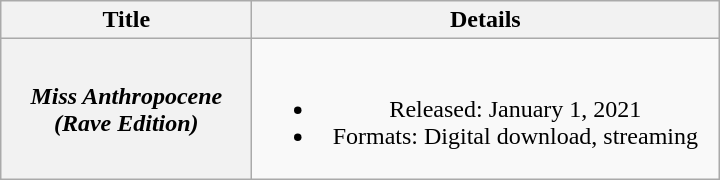<table class="wikitable plainrowheaders" style="text-align:center">
<tr>
<th scope="col" style="width:10em;">Title</th>
<th scope="col" style="width:19em;">Details</th>
</tr>
<tr>
<th scope="row"><em>Miss Anthropocene (Rave Edition)</em></th>
<td><br><ul><li>Released: January 1, 2021</li><li>Formats: Digital download, streaming</li></ul></td>
</tr>
</table>
